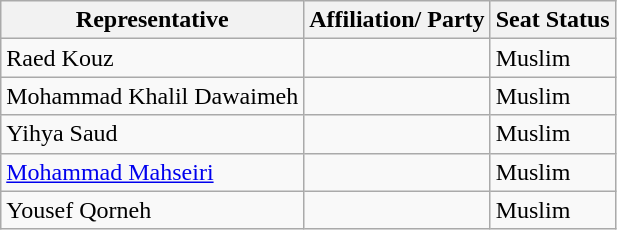<table class="wikitable">
<tr>
<th>Representative</th>
<th>Affiliation/ Party</th>
<th>Seat Status</th>
</tr>
<tr>
<td>Raed Kouz</td>
<td></td>
<td>Muslim</td>
</tr>
<tr>
<td>Mohammad Khalil Dawaimeh</td>
<td></td>
<td>Muslim</td>
</tr>
<tr>
<td>Yihya Saud</td>
<td></td>
<td>Muslim</td>
</tr>
<tr>
<td><a href='#'>Mohammad Mahseiri</a></td>
<td></td>
<td>Muslim</td>
</tr>
<tr>
<td>Yousef Qorneh</td>
<td></td>
<td>Muslim</td>
</tr>
</table>
